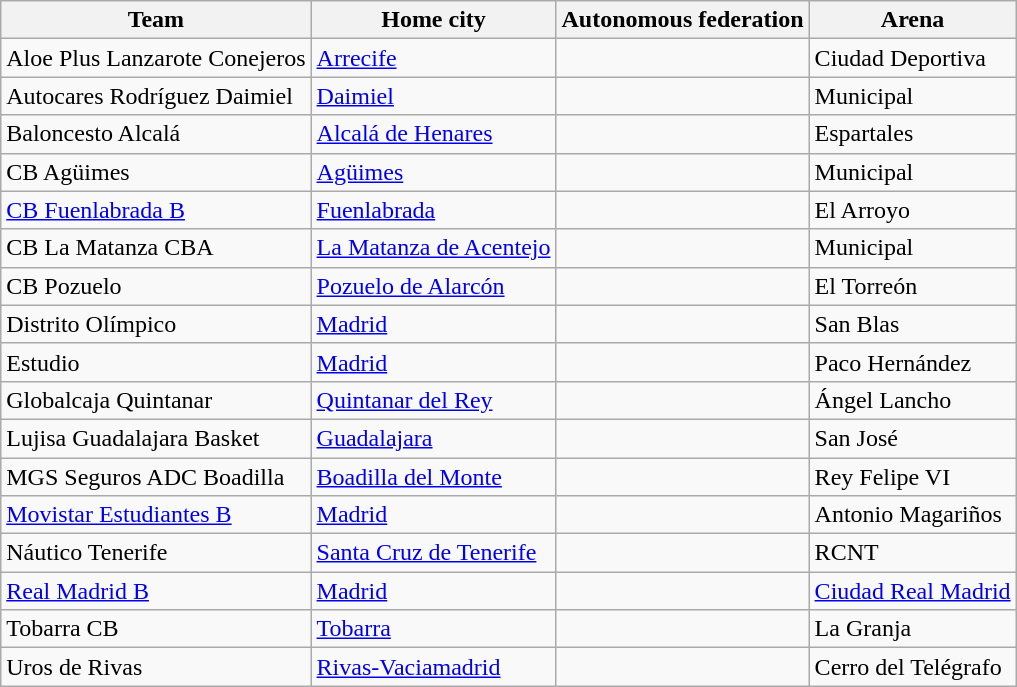<table class="wikitable sortable">
<tr>
<th>Team</th>
<th>Home city</th>
<th>Autonomous federation</th>
<th>Arena</th>
</tr>
<tr>
<td>Aloe Plus Lanzarote Conejeros</td>
<td><a href='#'>Arrecife</a></td>
<td></td>
<td>Ciudad Deportiva</td>
</tr>
<tr>
<td>Autocares Rodríguez Daimiel</td>
<td><a href='#'>Daimiel</a></td>
<td></td>
<td>Municipal</td>
</tr>
<tr>
<td>Baloncesto Alcalá</td>
<td><a href='#'>Alcalá de Henares</a></td>
<td></td>
<td>Espartales</td>
</tr>
<tr>
<td>CB Agüimes</td>
<td><a href='#'>Agüimes</a></td>
<td></td>
<td>Municipal</td>
</tr>
<tr>
<td><a href='#'>CB Fuenlabrada B</a></td>
<td><a href='#'>Fuenlabrada</a></td>
<td></td>
<td>El Arroyo</td>
</tr>
<tr>
<td>CB La Matanza CBA</td>
<td><a href='#'>La Matanza de Acentejo</a></td>
<td></td>
<td>Municipal</td>
</tr>
<tr>
<td>CB Pozuelo</td>
<td><a href='#'>Pozuelo de Alarcón</a></td>
<td></td>
<td>El Torreón</td>
</tr>
<tr>
<td>Distrito Olímpico</td>
<td><a href='#'>Madrid</a></td>
<td></td>
<td>San Blas</td>
</tr>
<tr>
<td>Estudio</td>
<td><a href='#'>Madrid</a></td>
<td></td>
<td>Paco Hernández</td>
</tr>
<tr>
<td>Globalcaja Quintanar</td>
<td><a href='#'>Quintanar del Rey</a></td>
<td></td>
<td>Ángel Lancho</td>
</tr>
<tr>
<td>Lujisa Guadalajara Basket</td>
<td><a href='#'>Guadalajara</a></td>
<td></td>
<td>San José</td>
</tr>
<tr>
<td>MGS Seguros ADC Boadilla</td>
<td><a href='#'>Boadilla del Monte</a></td>
<td></td>
<td>Rey Felipe VI</td>
</tr>
<tr>
<td><a href='#'>Movistar Estudiantes B</a></td>
<td><a href='#'>Madrid</a></td>
<td></td>
<td>Antonio Magariños</td>
</tr>
<tr>
<td>Náutico Tenerife</td>
<td><a href='#'>Santa Cruz de Tenerife</a></td>
<td></td>
<td>RCNT</td>
</tr>
<tr>
<td><a href='#'>Real Madrid B</a></td>
<td><a href='#'>Madrid</a></td>
<td></td>
<td><a href='#'>Ciudad Real Madrid</a></td>
</tr>
<tr>
<td>Tobarra CB</td>
<td><a href='#'>Tobarra</a></td>
<td></td>
<td>La Granja</td>
</tr>
<tr>
<td>Uros de Rivas</td>
<td><a href='#'>Rivas-Vaciamadrid</a></td>
<td></td>
<td>Cerro del Telégrafo</td>
</tr>
</table>
